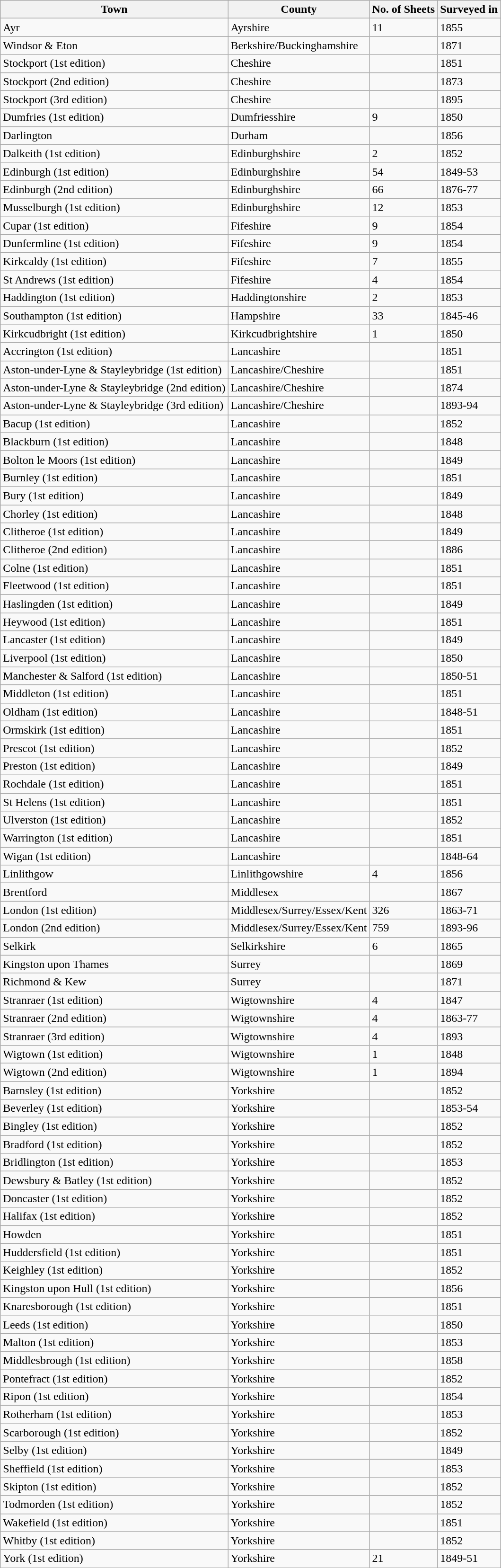<table class="wikitable sortable">
<tr>
<th scope="col">Town</th>
<th scope="col">County</th>
<th data-sort-type="number" scope="col">No. of Sheets</th>
<th scope="col">Surveyed in</th>
</tr>
<tr>
<td>Ayr</td>
<td>Ayrshire</td>
<td>11</td>
<td>1855</td>
</tr>
<tr>
<td>Windsor & Eton</td>
<td>Berkshire/Buckinghamshire</td>
<td></td>
<td>1871</td>
</tr>
<tr>
<td>Stockport (1st edition)</td>
<td>Cheshire</td>
<td></td>
<td>1851</td>
</tr>
<tr>
<td>Stockport (2nd edition)</td>
<td>Cheshire</td>
<td></td>
<td>1873</td>
</tr>
<tr>
<td>Stockport (3rd edition)</td>
<td>Cheshire</td>
<td></td>
<td>1895</td>
</tr>
<tr>
<td>Dumfries (1st edition)</td>
<td>Dumfriesshire</td>
<td>9</td>
<td>1850</td>
</tr>
<tr>
<td>Darlington</td>
<td>Durham</td>
<td></td>
<td>1856</td>
</tr>
<tr>
<td>Dalkeith (1st edition)</td>
<td>Edinburghshire</td>
<td>2</td>
<td>1852</td>
</tr>
<tr>
<td>Edinburgh (1st edition)</td>
<td>Edinburghshire</td>
<td>54</td>
<td>1849-53</td>
</tr>
<tr>
<td>Edinburgh (2nd edition)</td>
<td>Edinburghshire</td>
<td>66</td>
<td>1876-77</td>
</tr>
<tr>
<td>Musselburgh (1st edition)</td>
<td>Edinburghshire</td>
<td>12</td>
<td>1853</td>
</tr>
<tr>
<td>Cupar (1st edition)</td>
<td>Fifeshire</td>
<td>9</td>
<td>1854</td>
</tr>
<tr>
<td>Dunfermline (1st edition)</td>
<td>Fifeshire</td>
<td>9</td>
<td>1854</td>
</tr>
<tr>
<td>Kirkcaldy (1st edition)</td>
<td>Fifeshire</td>
<td>7</td>
<td>1855</td>
</tr>
<tr>
<td>St Andrews (1st edition)</td>
<td>Fifeshire</td>
<td>4</td>
<td>1854</td>
</tr>
<tr>
<td>Haddington (1st edition)</td>
<td>Haddingtonshire</td>
<td>2</td>
<td>1853</td>
</tr>
<tr>
<td>Southampton (1st edition)</td>
<td>Hampshire</td>
<td>33</td>
<td>1845-46</td>
</tr>
<tr>
<td>Kirkcudbright (1st edition)</td>
<td>Kirkcudbrightshire</td>
<td>1</td>
<td>1850</td>
</tr>
<tr>
<td>Accrington (1st edition)</td>
<td>Lancashire</td>
<td></td>
<td>1851</td>
</tr>
<tr>
<td>Aston-under-Lyne & Stayleybridge (1st edition)</td>
<td>Lancashire/Cheshire</td>
<td></td>
<td>1851</td>
</tr>
<tr>
<td>Aston-under-Lyne & Stayleybridge (2nd edition)</td>
<td>Lancashire/Cheshire</td>
<td></td>
<td>1874</td>
</tr>
<tr>
<td>Aston-under-Lyne & Stayleybridge (3rd edition)</td>
<td>Lancashire/Cheshire</td>
<td></td>
<td>1893-94</td>
</tr>
<tr>
<td>Bacup (1st edition)</td>
<td>Lancashire</td>
<td></td>
<td>1852</td>
</tr>
<tr>
<td>Blackburn (1st edition)</td>
<td>Lancashire</td>
<td></td>
<td>1848</td>
</tr>
<tr>
<td>Bolton le Moors (1st edition)</td>
<td>Lancashire</td>
<td></td>
<td>1849</td>
</tr>
<tr>
<td>Burnley (1st edition)</td>
<td>Lancashire</td>
<td></td>
<td>1851</td>
</tr>
<tr>
<td>Bury (1st edition)</td>
<td>Lancashire</td>
<td></td>
<td>1849</td>
</tr>
<tr>
<td>Chorley (1st edition)</td>
<td>Lancashire</td>
<td></td>
<td>1848</td>
</tr>
<tr>
<td>Clitheroe (1st edition)</td>
<td>Lancashire</td>
<td></td>
<td>1849</td>
</tr>
<tr>
<td>Clitheroe (2nd edition)</td>
<td>Lancashire</td>
<td></td>
<td>1886</td>
</tr>
<tr>
<td>Colne (1st edition)</td>
<td>Lancashire</td>
<td></td>
<td>1851</td>
</tr>
<tr>
<td>Fleetwood (1st edition)</td>
<td>Lancashire</td>
<td></td>
<td>1851</td>
</tr>
<tr>
<td>Haslingden (1st edition)</td>
<td>Lancashire</td>
<td></td>
<td>1849</td>
</tr>
<tr>
<td>Heywood (1st edition)</td>
<td>Lancashire</td>
<td></td>
<td>1851</td>
</tr>
<tr>
<td>Lancaster (1st edition)</td>
<td>Lancashire</td>
<td></td>
<td>1849</td>
</tr>
<tr>
<td>Liverpool (1st edition)</td>
<td>Lancashire</td>
<td></td>
<td>1850</td>
</tr>
<tr>
<td>Manchester & Salford (1st edition)</td>
<td>Lancashire</td>
<td></td>
<td>1850-51</td>
</tr>
<tr>
<td>Middleton (1st edition)</td>
<td>Lancashire</td>
<td></td>
<td>1851</td>
</tr>
<tr>
<td>Oldham (1st edition)</td>
<td>Lancashire</td>
<td></td>
<td>1848-51</td>
</tr>
<tr>
<td>Ormskirk (1st edition)</td>
<td>Lancashire</td>
<td></td>
<td>1851</td>
</tr>
<tr>
<td>Prescot (1st edition)</td>
<td>Lancashire</td>
<td></td>
<td>1852</td>
</tr>
<tr>
<td>Preston (1st edition)</td>
<td>Lancashire</td>
<td></td>
<td>1849</td>
</tr>
<tr>
<td>Rochdale (1st edition)</td>
<td>Lancashire</td>
<td></td>
<td>1851</td>
</tr>
<tr>
<td>St Helens (1st edition)</td>
<td>Lancashire</td>
<td></td>
<td>1851</td>
</tr>
<tr>
<td>Ulverston (1st edition)</td>
<td>Lancashire</td>
<td></td>
<td>1852</td>
</tr>
<tr>
<td>Warrington (1st edition)</td>
<td>Lancashire</td>
<td></td>
<td>1851</td>
</tr>
<tr>
<td>Wigan (1st edition)</td>
<td>Lancashire</td>
<td></td>
<td>1848-64</td>
</tr>
<tr>
<td>Linlithgow</td>
<td>Linlithgowshire</td>
<td>4</td>
<td>1856</td>
</tr>
<tr>
<td>Brentford</td>
<td>Middlesex</td>
<td></td>
<td>1867</td>
</tr>
<tr>
<td>London (1st edition)</td>
<td>Middlesex/Surrey/Essex/Kent</td>
<td>326</td>
<td>1863-71</td>
</tr>
<tr>
<td>London (2nd edition)</td>
<td>Middlesex/Surrey/Essex/Kent</td>
<td>759</td>
<td>1893-96</td>
</tr>
<tr>
<td>Selkirk</td>
<td>Selkirkshire</td>
<td>6</td>
<td>1865</td>
</tr>
<tr>
<td>Kingston upon Thames</td>
<td>Surrey</td>
<td></td>
<td>1869</td>
</tr>
<tr>
<td>Richmond & Kew</td>
<td>Surrey</td>
<td></td>
<td>1871</td>
</tr>
<tr>
<td>Stranraer (1st edition)</td>
<td>Wigtownshire</td>
<td>4</td>
<td>1847</td>
</tr>
<tr>
<td>Stranraer (2nd edition)</td>
<td>Wigtownshire</td>
<td>4</td>
<td>1863-77</td>
</tr>
<tr>
<td>Stranraer (3rd edition)</td>
<td>Wigtownshire</td>
<td>4</td>
<td>1893</td>
</tr>
<tr>
<td>Wigtown (1st edition)</td>
<td>Wigtownshire</td>
<td>1</td>
<td>1848</td>
</tr>
<tr>
<td>Wigtown (2nd edition)</td>
<td>Wigtownshire</td>
<td>1</td>
<td>1894</td>
</tr>
<tr>
<td>Barnsley (1st edition)</td>
<td>Yorkshire</td>
<td></td>
<td>1852</td>
</tr>
<tr>
<td>Beverley (1st edition)</td>
<td>Yorkshire</td>
<td></td>
<td>1853-54</td>
</tr>
<tr>
<td>Bingley (1st edition)</td>
<td>Yorkshire</td>
<td></td>
<td>1852</td>
</tr>
<tr>
<td>Bradford (1st edition)</td>
<td>Yorkshire</td>
<td></td>
<td>1852</td>
</tr>
<tr>
<td>Bridlington (1st edition)</td>
<td>Yorkshire</td>
<td></td>
<td>1853</td>
</tr>
<tr>
<td>Dewsbury & Batley (1st edition)</td>
<td>Yorkshire</td>
<td></td>
<td>1852</td>
</tr>
<tr>
<td>Doncaster (1st edition)</td>
<td>Yorkshire</td>
<td></td>
<td>1852</td>
</tr>
<tr>
<td>Halifax (1st edition)</td>
<td>Yorkshire</td>
<td></td>
<td>1852</td>
</tr>
<tr>
<td>Howden</td>
<td>Yorkshire</td>
<td></td>
<td>1851</td>
</tr>
<tr>
<td>Huddersfield (1st edition)</td>
<td>Yorkshire</td>
<td></td>
<td>1851</td>
</tr>
<tr>
<td>Keighley (1st edition)</td>
<td>Yorkshire</td>
<td></td>
<td>1852</td>
</tr>
<tr>
<td>Kingston upon Hull (1st edition)</td>
<td>Yorkshire</td>
<td></td>
<td>1856</td>
</tr>
<tr>
<td>Knaresborough (1st edition)</td>
<td>Yorkshire</td>
<td></td>
<td>1851</td>
</tr>
<tr>
<td>Leeds (1st edition)</td>
<td>Yorkshire</td>
<td></td>
<td>1850</td>
</tr>
<tr>
<td>Malton (1st edition)</td>
<td>Yorkshire</td>
<td></td>
<td>1853</td>
</tr>
<tr>
<td>Middlesbrough (1st edition)</td>
<td>Yorkshire</td>
<td></td>
<td>1858</td>
</tr>
<tr>
<td>Pontefract (1st edition)</td>
<td>Yorkshire</td>
<td></td>
<td>1852</td>
</tr>
<tr>
<td>Ripon (1st edition)</td>
<td>Yorkshire</td>
<td></td>
<td>1854</td>
</tr>
<tr>
<td>Rotherham (1st edition)</td>
<td>Yorkshire</td>
<td></td>
<td>1853</td>
</tr>
<tr>
<td>Scarborough (1st edition)</td>
<td>Yorkshire</td>
<td></td>
<td>1852</td>
</tr>
<tr>
<td>Selby (1st edition)</td>
<td>Yorkshire</td>
<td></td>
<td>1849</td>
</tr>
<tr>
<td>Sheffield (1st edition)</td>
<td>Yorkshire</td>
<td></td>
<td>1853</td>
</tr>
<tr>
<td>Skipton (1st edition)</td>
<td>Yorkshire</td>
<td></td>
<td>1852</td>
</tr>
<tr>
<td>Todmorden (1st edition)</td>
<td>Yorkshire</td>
<td></td>
<td>1852</td>
</tr>
<tr>
<td>Wakefield (1st edition)</td>
<td>Yorkshire</td>
<td></td>
<td>1851</td>
</tr>
<tr>
<td>Whitby (1st edition)</td>
<td>Yorkshire</td>
<td></td>
<td>1852</td>
</tr>
<tr>
<td>York (1st edition)</td>
<td>Yorkshire</td>
<td>21</td>
<td>1849-51</td>
</tr>
</table>
